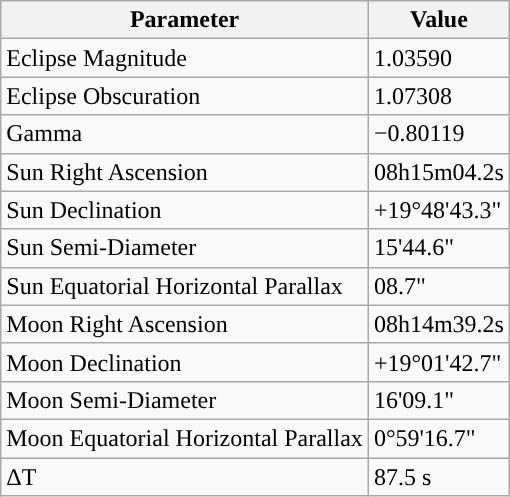<table class="wikitable">
<tr>
<th>Parameter</th>
<th>Value</th>
</tr>
<tr>
<td>Eclipse Magnitude</td>
<td>1.03590</td>
</tr>
<tr>
<td>Eclipse Obscuration</td>
<td>1.07308</td>
</tr>
<tr>
<td>Gamma</td>
<td>−0.80119</td>
</tr>
<tr>
<td>Sun Right Ascension</td>
<td>08h15m04.2s</td>
</tr>
<tr>
<td>Sun Declination</td>
<td>+19°48'43.3"</td>
</tr>
<tr>
<td>Sun Semi-Diameter</td>
<td>15'44.6"</td>
</tr>
<tr>
<td>Sun Equatorial Horizontal Parallax</td>
<td>08.7"</td>
</tr>
<tr>
<td>Moon Right Ascension</td>
<td>08h14m39.2s</td>
</tr>
<tr>
<td>Moon Declination</td>
<td>+19°01'42.7"</td>
</tr>
<tr>
<td>Moon Semi-Diameter</td>
<td>16'09.1"</td>
</tr>
<tr>
<td>Moon Equatorial Horizontal Parallax</td>
<td>0°59'16.7"</td>
</tr>
<tr>
<td>ΔT</td>
<td>87.5 s</td>
</tr>
</table>
